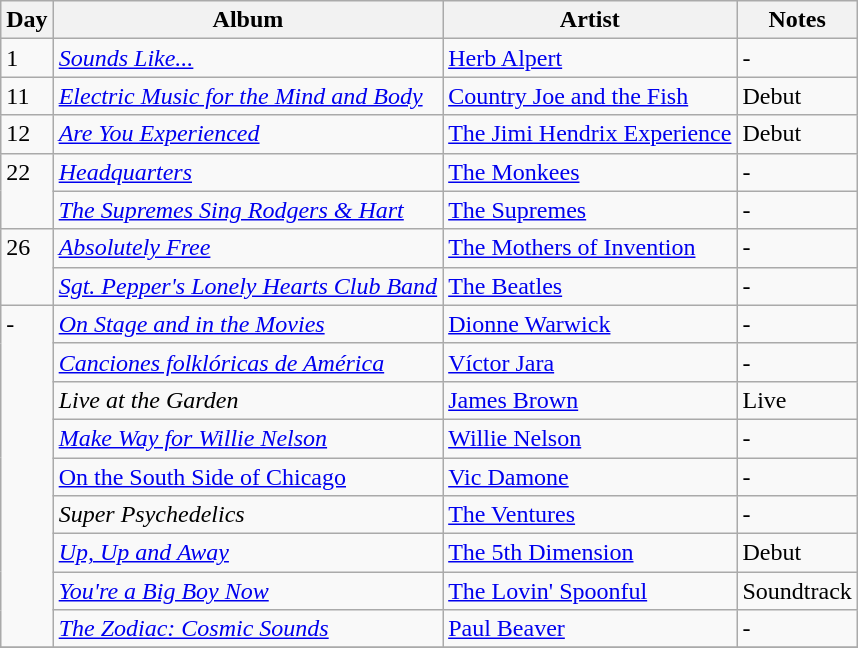<table class="wikitable">
<tr>
<th>Day</th>
<th>Album</th>
<th>Artist</th>
<th>Notes</th>
</tr>
<tr>
<td rowspan="1" valign="top">1</td>
<td><em><a href='#'>Sounds Like...</a></em></td>
<td><a href='#'>Herb Alpert</a></td>
<td>-</td>
</tr>
<tr>
<td rowspan="1" valign="top">11</td>
<td><em><a href='#'>Electric Music for the Mind and Body</a></em></td>
<td><a href='#'>Country Joe and the Fish</a></td>
<td>Debut</td>
</tr>
<tr>
<td rowspan="1" valign="top">12</td>
<td><em><a href='#'>Are You Experienced</a></em></td>
<td><a href='#'>The Jimi Hendrix Experience</a></td>
<td>Debut</td>
</tr>
<tr>
<td rowspan="2" valign="top">22</td>
<td><em><a href='#'>Headquarters</a></em></td>
<td><a href='#'>The Monkees</a></td>
<td>-</td>
</tr>
<tr>
<td><em><a href='#'>The Supremes Sing Rodgers & Hart</a></em></td>
<td><a href='#'>The Supremes</a></td>
<td>-</td>
</tr>
<tr>
<td rowspan="2" valign="top">26</td>
<td><em><a href='#'>Absolutely Free</a></em></td>
<td><a href='#'>The Mothers of Invention</a></td>
<td>-</td>
</tr>
<tr>
<td><em><a href='#'>Sgt. Pepper's Lonely Hearts Club Band</a></em></td>
<td><a href='#'>The Beatles</a></td>
<td>-</td>
</tr>
<tr>
<td rowspan="9" valign="top">-</td>
<td><em><a href='#'>On Stage and in the Movies</a></em></td>
<td><a href='#'>Dionne Warwick</a></td>
<td>-</td>
</tr>
<tr>
<td><em><a href='#'>Canciones folklóricas de América</a></em></td>
<td><a href='#'>Víctor Jara</a></td>
<td>-</td>
</tr>
<tr>
<td><em>Live at the Garden</em></td>
<td><a href='#'>James Brown</a></td>
<td>Live</td>
</tr>
<tr>
<td><em><a href='#'>Make Way for Willie Nelson</a></em></td>
<td><a href='#'>Willie Nelson</a></td>
<td>-</td>
</tr>
<tr>
<td><a href='#'>On the South Side of Chicago</a></td>
<td><a href='#'>Vic Damone</a></td>
<td>-</td>
</tr>
<tr>
<td><em>Super Psychedelics</em></td>
<td><a href='#'>The Ventures</a></td>
<td>-</td>
</tr>
<tr>
<td><em><a href='#'>Up, Up and Away</a></em></td>
<td><a href='#'>The 5th Dimension</a></td>
<td>Debut</td>
</tr>
<tr>
<td><em><a href='#'>You're a Big Boy Now</a></em></td>
<td><a href='#'>The Lovin' Spoonful</a></td>
<td>Soundtrack</td>
</tr>
<tr>
<td><em><a href='#'>The Zodiac: Cosmic Sounds</a></em></td>
<td><a href='#'>Paul Beaver</a></td>
<td>-</td>
</tr>
<tr>
</tr>
</table>
